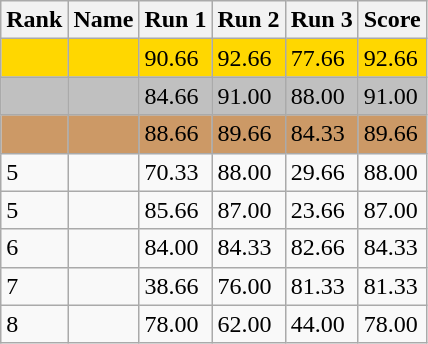<table class="wikitable">
<tr>
<th>Rank</th>
<th>Name</th>
<th>Run 1</th>
<th>Run 2</th>
<th>Run 3</th>
<th>Score</th>
</tr>
<tr style="background:gold;">
<td></td>
<td></td>
<td>90.66</td>
<td>92.66</td>
<td>77.66</td>
<td>92.66</td>
</tr>
<tr style="background:silver;">
<td></td>
<td></td>
<td>84.66</td>
<td>91.00</td>
<td>88.00</td>
<td>91.00</td>
</tr>
<tr style="background:#CC9966;">
<td></td>
<td></td>
<td>88.66</td>
<td>89.66</td>
<td>84.33</td>
<td>89.66</td>
</tr>
<tr>
<td>5</td>
<td></td>
<td>70.33</td>
<td>88.00</td>
<td>29.66</td>
<td>88.00</td>
</tr>
<tr>
<td>5</td>
<td></td>
<td>85.66</td>
<td>87.00</td>
<td>23.66</td>
<td>87.00</td>
</tr>
<tr>
<td>6</td>
<td></td>
<td>84.00</td>
<td>84.33</td>
<td>82.66</td>
<td>84.33</td>
</tr>
<tr>
<td>7</td>
<td></td>
<td>38.66</td>
<td>76.00</td>
<td>81.33</td>
<td>81.33</td>
</tr>
<tr>
<td>8</td>
<td></td>
<td>78.00</td>
<td>62.00</td>
<td>44.00</td>
<td>78.00</td>
</tr>
</table>
